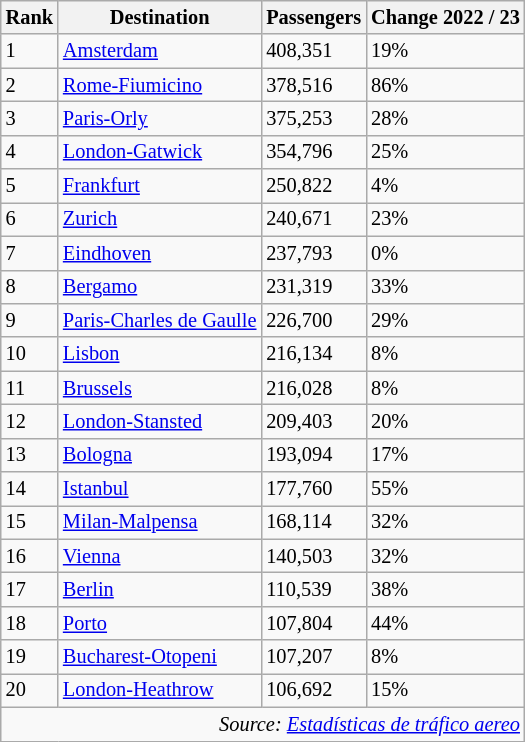<table class="wikitable" style="font-size: 85%; width:align">
<tr>
<th>Rank</th>
<th>Destination</th>
<th>Passengers</th>
<th>Change 2022 / 23</th>
</tr>
<tr>
<td>1</td>
<td> <a href='#'>Amsterdam</a></td>
<td>408,351</td>
<td> 19%</td>
</tr>
<tr>
<td>2</td>
<td> <a href='#'>Rome-Fiumicino</a></td>
<td>378,516</td>
<td> 86%</td>
</tr>
<tr>
<td>3</td>
<td> <a href='#'>Paris-Orly</a></td>
<td>375,253</td>
<td> 28%</td>
</tr>
<tr>
<td>4</td>
<td> <a href='#'>London-Gatwick</a></td>
<td>354,796</td>
<td> 25%</td>
</tr>
<tr>
<td>5</td>
<td> <a href='#'>Frankfurt</a></td>
<td>250,822</td>
<td> 4%</td>
</tr>
<tr>
<td>6</td>
<td> <a href='#'>Zurich</a></td>
<td>240,671</td>
<td> 23%</td>
</tr>
<tr>
<td>7</td>
<td> <a href='#'>Eindhoven</a></td>
<td>237,793</td>
<td> 0%</td>
</tr>
<tr>
<td>8</td>
<td> <a href='#'>Bergamo</a></td>
<td>231,319</td>
<td> 33%</td>
</tr>
<tr>
<td>9</td>
<td> <a href='#'>Paris-Charles de Gaulle</a></td>
<td>226,700</td>
<td> 29%</td>
</tr>
<tr>
<td>10</td>
<td> <a href='#'>Lisbon</a></td>
<td>216,134</td>
<td> 8%</td>
</tr>
<tr>
<td>11</td>
<td> <a href='#'>Brussels</a></td>
<td>216,028</td>
<td> 8%</td>
</tr>
<tr>
<td>12</td>
<td> <a href='#'>London-Stansted</a></td>
<td>209,403</td>
<td> 20%</td>
</tr>
<tr>
<td>13</td>
<td> <a href='#'>Bologna</a></td>
<td>193,094</td>
<td> 17%</td>
</tr>
<tr>
<td>14</td>
<td> <a href='#'>Istanbul</a></td>
<td>177,760</td>
<td> 55%</td>
</tr>
<tr>
<td>15</td>
<td> <a href='#'>Milan-Malpensa</a></td>
<td>168,114</td>
<td> 32%</td>
</tr>
<tr>
<td>16</td>
<td> <a href='#'>Vienna</a></td>
<td>140,503</td>
<td> 32%</td>
</tr>
<tr>
<td>17</td>
<td> <a href='#'>Berlin</a></td>
<td>110,539</td>
<td> 38%</td>
</tr>
<tr>
<td>18</td>
<td> <a href='#'>Porto</a></td>
<td>107,804</td>
<td> 44%</td>
</tr>
<tr>
<td>19</td>
<td> <a href='#'>Bucharest-Otopeni</a></td>
<td>107,207</td>
<td> 8%</td>
</tr>
<tr>
<td>20</td>
<td> <a href='#'>London-Heathrow</a></td>
<td>106,692</td>
<td> 15%</td>
</tr>
<tr>
<td colspan="4" style="text-align:right;"><em>Source: <a href='#'>Estadísticas de tráfico aereo</a></em></td>
</tr>
</table>
